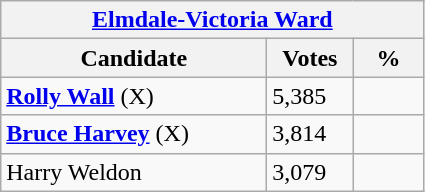<table class="wikitable">
<tr>
<th colspan="3"><a href='#'>Elmdale-Victoria Ward</a></th>
</tr>
<tr>
<th style="width: 170px">Candidate</th>
<th style="width: 50px">Votes</th>
<th style="width: 40px">%</th>
</tr>
<tr>
<td><strong><a href='#'>Rolly Wall</a></strong> (X)</td>
<td>5,385</td>
<td></td>
</tr>
<tr>
<td><strong><a href='#'>Bruce Harvey</a></strong> (X)</td>
<td>3,814</td>
<td></td>
</tr>
<tr>
<td>Harry Weldon</td>
<td>3,079</td>
<td></td>
</tr>
</table>
